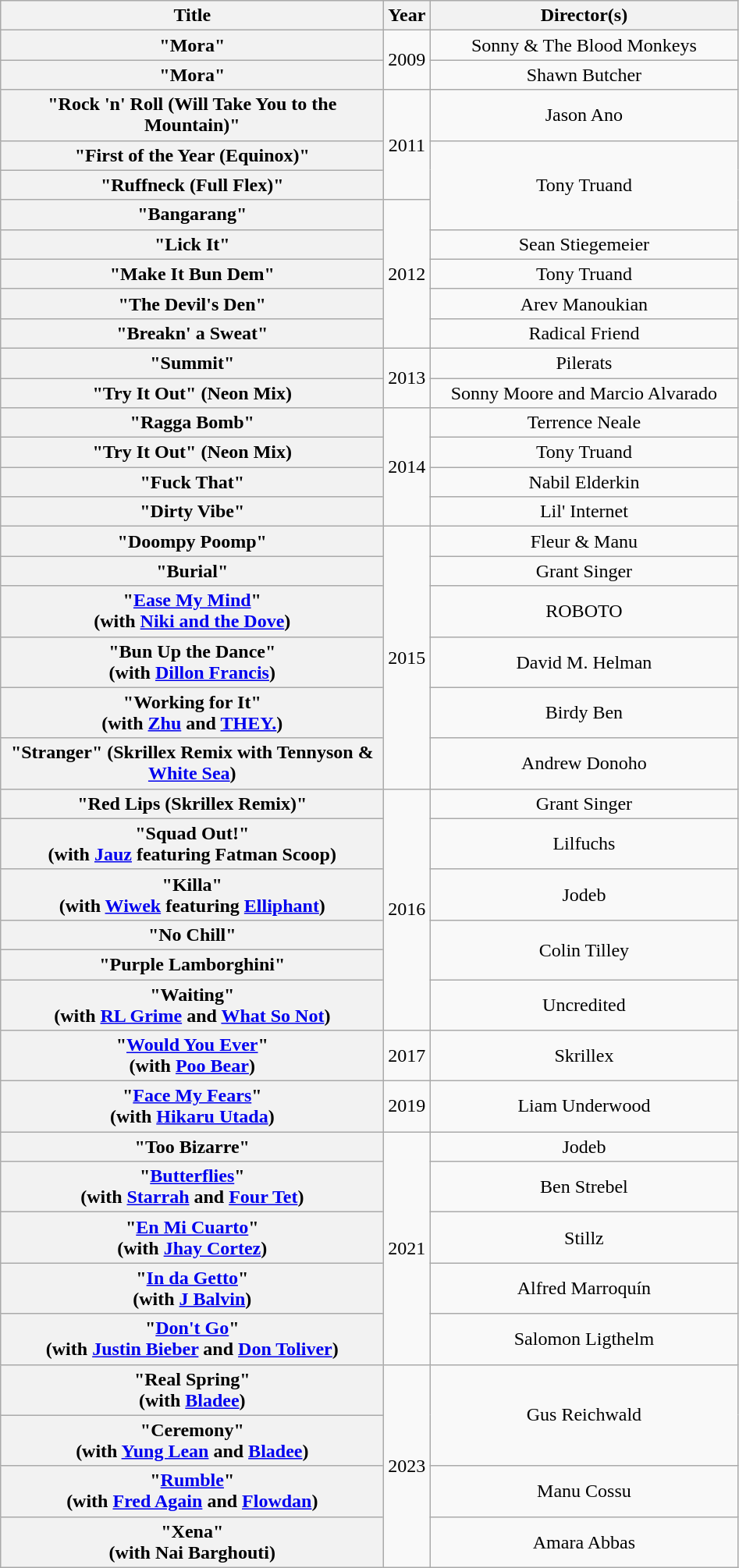<table class="wikitable plainrowheaders" style="text-align:center;">
<tr>
<th scope="col" style="width:20em;">Title</th>
<th scope="col" style="width:1em;">Year</th>
<th scope="col" style="width:16em;">Director(s)</th>
</tr>
<tr>
<th scope="row">"Mora" <br></th>
<td rowspan="2">2009</td>
<td>Sonny & The Blood Monkeys</td>
</tr>
<tr Weeknds Feat Sirah 2010>
<th scope="row">"Mora"<br></th>
<td>Shawn Butcher</td>
</tr>
<tr>
<th scope="row">"Rock 'n' Roll (Will Take You to the Mountain)"</th>
<td rowspan="3">2011</td>
<td>Jason Ano</td>
</tr>
<tr>
<th scope="row">"First of the Year (Equinox)"</th>
<td rowspan="3">Tony Truand</td>
</tr>
<tr>
<th scope="row">"Ruffneck (Full Flex)"</th>
</tr>
<tr>
<th scope="row">"Bangarang"<br></th>
<td rowspan="5">2012</td>
</tr>
<tr>
<th scope="row">"Lick It"<br></th>
<td>Sean Stiegemeier</td>
</tr>
<tr>
<th scope="row">"Make It Bun Dem"<br></th>
<td>Tony Truand</td>
</tr>
<tr>
<th scope="row">"The Devil's Den"<br></th>
<td>Arev Manoukian</td>
</tr>
<tr>
<th scope="row">"Breakn' a Sweat"<br></th>
<td>Radical Friend</td>
</tr>
<tr>
<th scope="row">"Summit"<br></th>
<td rowspan="2">2013</td>
<td>Pilerats</td>
</tr>
<tr>
<th scope="row">"Try It Out" (Neon Mix)<br></th>
<td>Sonny Moore and Marcio Alvarado</td>
</tr>
<tr>
<th scope="row">"Ragga Bomb"<br></th>
<td rowspan="4">2014</td>
<td>Terrence Neale</td>
</tr>
<tr>
<th scope="row">"Try It Out" (Neon Mix)<br></th>
<td>Tony Truand</td>
</tr>
<tr>
<th scope="row">"Fuck That"</th>
<td>Nabil Elderkin</td>
</tr>
<tr>
<th scope="row">"Dirty Vibe"<br></th>
<td>Lil' Internet</td>
</tr>
<tr>
<th scope="row">"Doompy Poomp"</th>
<td rowspan="6">2015</td>
<td>Fleur & Manu</td>
</tr>
<tr>
<th scope="row">"Burial"<br></th>
<td>Grant Singer</td>
</tr>
<tr>
<th scope="row">"<a href='#'>Ease My Mind</a>"<br><span>(with <a href='#'>Niki and the Dove</a>)</span></th>
<td>ROBOTO</td>
</tr>
<tr>
<th scope="row">"Bun Up the Dance"<br><span>(with <a href='#'>Dillon Francis</a>)</span></th>
<td>David M. Helman</td>
</tr>
<tr>
<th scope="row">"Working for It"<br><span>(with <a href='#'>Zhu</a> and <a href='#'>THEY.</a>)</span></th>
<td>Birdy Ben</td>
</tr>
<tr>
<th scope="row">"Stranger" (Skrillex Remix with Tennyson & <a href='#'>White Sea</a>) <br></th>
<td>Andrew Donoho</td>
</tr>
<tr>
<th scope="row">"Red Lips (Skrillex Remix)" <br></th>
<td rowspan="6">2016</td>
<td>Grant Singer</td>
</tr>
<tr>
<th scope="row">"Squad Out!"<br><span>(with <a href='#'>Jauz</a> featuring Fatman Scoop)</span></th>
<td>Lilfuchs</td>
</tr>
<tr>
<th scope="row">"Killa"<br><span>(with <a href='#'>Wiwek</a> featuring <a href='#'>Elliphant</a>)</span></th>
<td>Jodeb</td>
</tr>
<tr>
<th scope="row">"No Chill"<br></th>
<td rowspan="2">Colin Tilley</td>
</tr>
<tr>
<th scope="row">"Purple Lamborghini"<br></th>
</tr>
<tr>
<th scope="row">"Waiting"<br><span>(with <a href='#'>RL Grime</a> and <a href='#'>What So Not</a>)</span></th>
<td>Uncredited</td>
</tr>
<tr>
<th scope="row">"<a href='#'>Would You Ever</a>"<br><span>(with <a href='#'>Poo Bear</a>)</span></th>
<td>2017</td>
<td>Skrillex</td>
</tr>
<tr>
<th scope="row">"<a href='#'>Face My Fears</a>"<br><span>(with <a href='#'>Hikaru Utada</a>)</span></th>
<td>2019</td>
<td>Liam Underwood</td>
</tr>
<tr>
<th scope="row">"Too Bizarre"<br></th>
<td rowspan="5">2021</td>
<td>Jodeb</td>
</tr>
<tr>
<th scope="row">"<a href='#'>Butterflies</a>"<br><span>(with <a href='#'>Starrah</a> and <a href='#'>Four Tet</a>)</span></th>
<td>Ben Strebel</td>
</tr>
<tr>
<th scope="row">"<a href='#'>En Mi Cuarto</a>"<br><span>(with <a href='#'>Jhay Cortez</a>)</span></th>
<td>Stillz</td>
</tr>
<tr>
<th scope="row">"<a href='#'>In da Getto</a>"<br><span>(with <a href='#'>J Balvin</a>)</span></th>
<td>Alfred Marroquín</td>
</tr>
<tr>
<th scope="row">"<a href='#'>Don't Go</a>"<br><span>(with <a href='#'>Justin Bieber</a> and <a href='#'>Don Toliver</a>)</span></th>
<td>Salomon Ligthelm</td>
</tr>
<tr>
<th scope="row">"Real Spring"<br><span>(with <a href='#'>Bladee</a>)</span></th>
<td rowspan="4">2023</td>
<td rowspan="2">Gus Reichwald</td>
</tr>
<tr>
<th scope="row">"Ceremony"<br><span>(with <a href='#'>Yung Lean</a> and <a href='#'>Bladee</a>)</span></th>
</tr>
<tr>
<th scope="row">"<a href='#'>Rumble</a>"<br><span>(with <a href='#'>Fred Again</a> and <a href='#'>Flowdan</a>)</span></th>
<td>Manu Cossu</td>
</tr>
<tr>
<th scope="row">"Xena"<br><span>(with Nai Barghouti)</span></th>
<td>Amara Abbas</td>
</tr>
</table>
